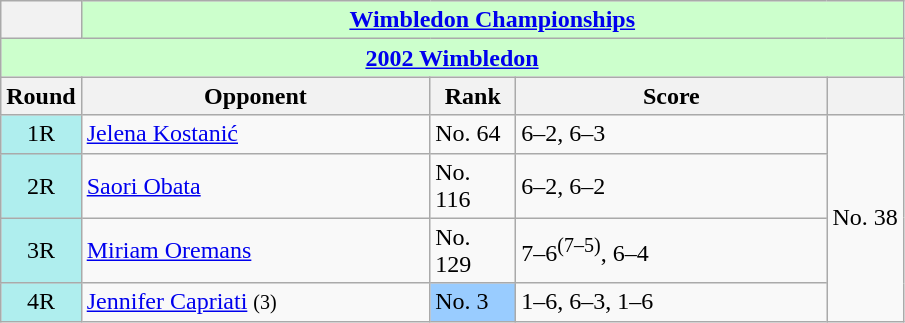<table class="wikitable collapsible collapsed">
<tr>
<th></th>
<th colspan=4 style="background:#cfc;"><a href='#'>Wimbledon Championships</a></th>
</tr>
<tr>
<th colspan=5 style="background:#cfc;"><a href='#'>2002 Wimbledon</a></th>
</tr>
<tr>
<th>Round</th>
<th width=225>Opponent</th>
<th width=50>Rank</th>
<th width=200>Score</th>
<th></th>
</tr>
<tr>
<td style="text-align:center; background:#afeeee;">1R</td>
<td> <a href='#'>Jelena Kostanić</a></td>
<td>No. 64</td>
<td>6–2, 6–3</td>
<td rowspan=4>No. 38</td>
</tr>
<tr>
<td style="text-align:center; background:#afeeee;">2R</td>
<td> <a href='#'>Saori Obata</a></td>
<td>No. 116</td>
<td>6–2, 6–2</td>
</tr>
<tr>
<td style="text-align:center; background:#afeeee;">3R</td>
<td> <a href='#'>Miriam Oremans</a></td>
<td>No. 129</td>
<td>7–6<sup>(7–5)</sup>, 6–4</td>
</tr>
<tr>
<td style="text-align:center; background:#afeeee;">4R</td>
<td> <a href='#'>Jennifer Capriati</a> <small>(3)</small></td>
<td bgcolor=99ccff>No. 3</td>
<td>1–6, 6–3, 1–6</td>
</tr>
</table>
